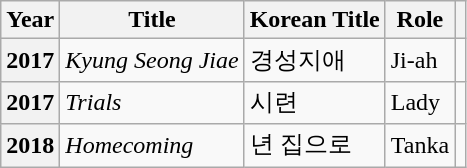<table class="wikitable sortable plainrowheaders">
<tr>
<th scope="col">Year</th>
<th scope="col">Title</th>
<th scope="col">Korean Title</th>
<th scope="col">Role</th>
<th scope="col" class="unsortable"></th>
</tr>
<tr>
<th scope="row">2017</th>
<td><em>Kyung Seong Jiae</em></td>
<td>경성지애</td>
<td>Ji-ah</td>
<td></td>
</tr>
<tr>
<th scope="row">2017</th>
<td><em>Trials</em></td>
<td>시련</td>
<td>Lady</td>
<td></td>
</tr>
<tr>
<th scope="row">2018</th>
<td><em>Homecoming</em></td>
<td>년 집으로</td>
<td>Tanka</td>
<td></td>
</tr>
</table>
